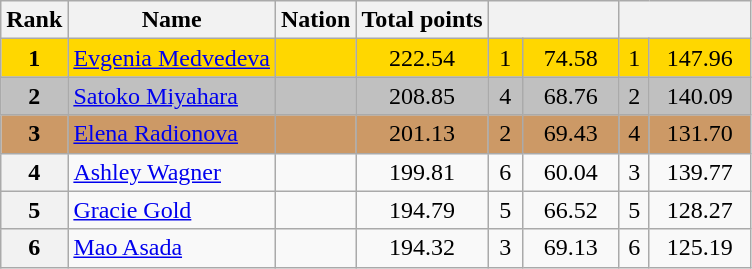<table class="wikitable sortable">
<tr>
<th>Rank</th>
<th>Name</th>
<th>Nation</th>
<th>Total points</th>
<th colspan="2" width="80px"></th>
<th colspan="2" width="80px"></th>
</tr>
<tr bgcolor="gold">
<td align="center"><strong>1</strong></td>
<td><a href='#'>Evgenia Medvedeva</a></td>
<td></td>
<td align="center">222.54</td>
<td align="center">1</td>
<td align="center">74.58</td>
<td align="center">1</td>
<td align="center">147.96</td>
</tr>
<tr bgcolor="silver">
<td align="center"><strong>2</strong></td>
<td><a href='#'>Satoko Miyahara</a></td>
<td></td>
<td align="center">208.85</td>
<td align="center">4</td>
<td align="center">68.76</td>
<td align="center">2</td>
<td align="center">140.09</td>
</tr>
<tr bgcolor="cc9966">
<td align="center"><strong>3</strong></td>
<td><a href='#'>Elena Radionova</a></td>
<td></td>
<td align="center">201.13</td>
<td align="center">2</td>
<td align="center">69.43</td>
<td align="center">4</td>
<td align="center">131.70</td>
</tr>
<tr>
<th>4</th>
<td><a href='#'>Ashley Wagner</a></td>
<td></td>
<td align="center">199.81</td>
<td align="center">6</td>
<td align="center">60.04</td>
<td align="center">3</td>
<td align="center">139.77</td>
</tr>
<tr>
<th>5</th>
<td><a href='#'>Gracie Gold</a></td>
<td></td>
<td align="center">194.79</td>
<td align="center">5</td>
<td align="center">66.52</td>
<td align="center">5</td>
<td align="center">128.27</td>
</tr>
<tr>
<th>6</th>
<td><a href='#'>Mao Asada</a></td>
<td></td>
<td align="center">194.32</td>
<td align="center">3</td>
<td align="center">69.13</td>
<td align="center">6</td>
<td align="center">125.19</td>
</tr>
</table>
